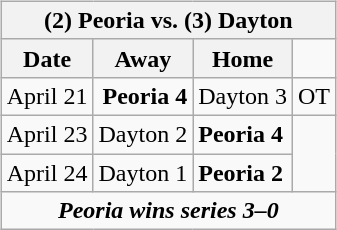<table cellspacing="10">
<tr>
<td valign="top"><br><table class="wikitable">
<tr>
<th bgcolor="#DDDDDD" colspan="4">(2) Peoria vs. (3) Dayton</th>
</tr>
<tr>
<th>Date</th>
<th>Away</th>
<th>Home</th>
</tr>
<tr>
<td>April 21</td>
<td align="right"><strong>Peoria 4</strong></td>
<td>Dayton 3</td>
<td>OT</td>
</tr>
<tr>
<td>April 23</td>
<td align="right">Dayton 2</td>
<td><strong>Peoria 4</strong></td>
</tr>
<tr>
<td>April 24</td>
<td align="right">Dayton 1</td>
<td><strong>Peoria 2</strong></td>
</tr>
<tr align="center">
<td colspan="4"><strong><em>Peoria wins series 3–0</em></strong></td>
</tr>
</table>
</td>
</tr>
</table>
